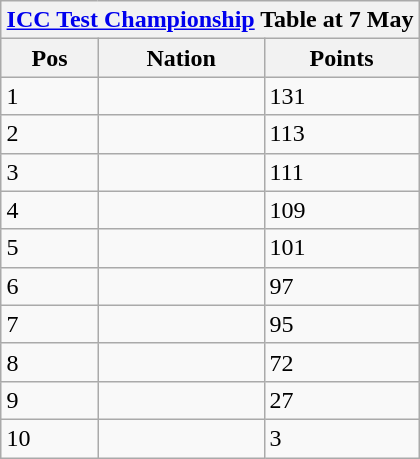<table class="wikitable" style="text-align:left; width:auto; margin:auto">
<tr>
<th colspan="3"><a href='#'>ICC Test Championship</a> Table at 7 May</th>
</tr>
<tr style="background:#efefef;">
<th>Pos</th>
<th>Nation</th>
<th>Points</th>
</tr>
<tr>
<td>1</td>
<td></td>
<td>131</td>
</tr>
<tr>
<td>2</td>
<td></td>
<td>113</td>
</tr>
<tr>
<td>3</td>
<td></td>
<td>111</td>
</tr>
<tr>
<td>4</td>
<td></td>
<td>109</td>
</tr>
<tr>
<td>5</td>
<td></td>
<td>101</td>
</tr>
<tr>
<td>6</td>
<td></td>
<td>97</td>
</tr>
<tr>
<td>7</td>
<td></td>
<td>95</td>
</tr>
<tr>
<td>8</td>
<td></td>
<td>72</td>
</tr>
<tr>
<td>9</td>
<td></td>
<td>27</td>
</tr>
<tr>
<td>10</td>
<td></td>
<td>3</td>
</tr>
</table>
